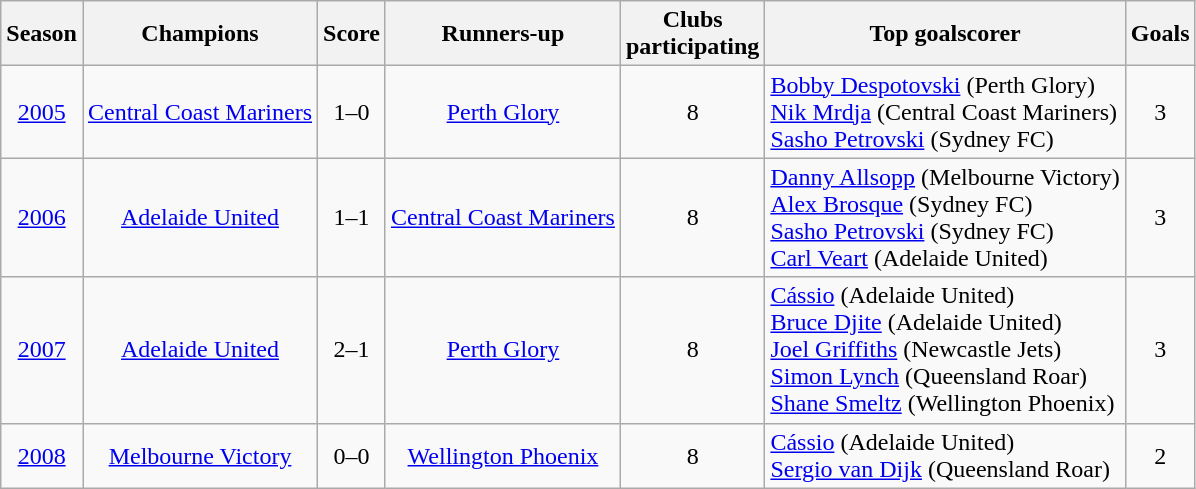<table class="wikitable">
<tr>
<th>Season</th>
<th>Champions</th>
<th>Score</th>
<th>Runners-up</th>
<th>Clubs<br>participating</th>
<th>Top goalscorer</th>
<th>Goals</th>
</tr>
<tr>
<td align="center"><a href='#'>2005</a></td>
<td align="center"><a href='#'>Central Coast Mariners</a></td>
<td align="center">1–0</td>
<td align="center"><a href='#'>Perth Glory</a></td>
<td align="center">8</td>
<td align="left"> <a href='#'>Bobby Despotovski</a> (Perth Glory)<br> <a href='#'>Nik Mrdja</a> (Central Coast Mariners)<br> <a href='#'>Sasho Petrovski</a> (Sydney FC)</td>
<td align="center">3</td>
</tr>
<tr>
<td align="center"><a href='#'>2006</a></td>
<td align="center"><a href='#'>Adelaide United</a></td>
<td align="center">1–1 </td>
<td align="center"><a href='#'>Central Coast Mariners</a></td>
<td align="center">8</td>
<td align="left"> <a href='#'>Danny Allsopp</a> (Melbourne Victory)<br> <a href='#'>Alex Brosque</a> (Sydney FC)<br> <a href='#'>Sasho Petrovski</a> (Sydney FC)<br> <a href='#'>Carl Veart</a> (Adelaide United)</td>
<td align="center">3</td>
</tr>
<tr>
<td align="center"><a href='#'>2007</a></td>
<td align="center"><a href='#'>Adelaide United</a></td>
<td align="center">2–1</td>
<td align="center"><a href='#'>Perth Glory</a></td>
<td align="center">8</td>
<td align="left"> <a href='#'>Cássio</a> (Adelaide United)<br> <a href='#'>Bruce Djite</a> (Adelaide United)<br> <a href='#'>Joel Griffiths</a> (Newcastle Jets)<br> <a href='#'>Simon Lynch</a> (Queensland Roar)<br> <a href='#'>Shane Smeltz</a> (Wellington Phoenix)</td>
<td align="center">3</td>
</tr>
<tr>
<td align="center"><a href='#'>2008</a></td>
<td align="center"><a href='#'>Melbourne Victory</a></td>
<td align="center">0–0 </td>
<td align="center"><a href='#'>Wellington Phoenix</a></td>
<td align="center">8</td>
<td align="left"> <a href='#'>Cássio</a> (Adelaide United)<br> <a href='#'>Sergio van Dijk</a> (Queensland Roar)</td>
<td align="center">2</td>
</tr>
</table>
